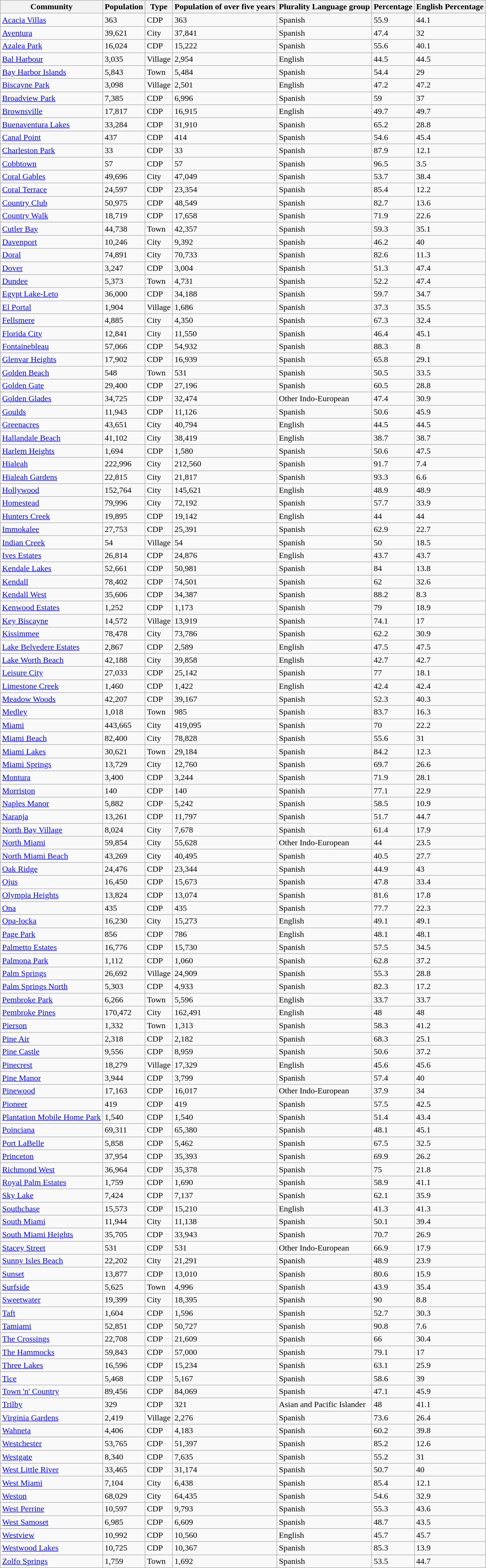<table class="wikitable sortable">
<tr>
<th>Community</th>
<th>Population</th>
<th>Type</th>
<th>Population of over five years</th>
<th>Plurality Language group</th>
<th>Percentage</th>
<th>English Percentage</th>
</tr>
<tr>
<td><a href='#'>Acacia Villas</a></td>
<td>363</td>
<td>CDP</td>
<td>363</td>
<td>Spanish</td>
<td>55.9</td>
<td>44.1</td>
</tr>
<tr>
<td><a href='#'>Aventura</a></td>
<td>39,621</td>
<td>City</td>
<td>37,841</td>
<td>Spanish</td>
<td>47.4</td>
<td>32</td>
</tr>
<tr>
<td><a href='#'>Azalea Park</a></td>
<td>16,024</td>
<td>CDP</td>
<td>15,222</td>
<td>Spanish</td>
<td>55.6</td>
<td>40.1</td>
</tr>
<tr>
<td><a href='#'>Bal Harbour</a></td>
<td>3,035</td>
<td>Village</td>
<td>2,954</td>
<td>English</td>
<td>44.5</td>
<td>44.5</td>
</tr>
<tr>
<td><a href='#'>Bay Harbor Islands</a></td>
<td>5,843</td>
<td>Town</td>
<td>5,484</td>
<td>Spanish</td>
<td>54.4</td>
<td>29</td>
</tr>
<tr>
<td><a href='#'>Biscayne Park</a></td>
<td>3,098</td>
<td>Village</td>
<td>2,501</td>
<td>English</td>
<td>47.2</td>
<td>47.2</td>
</tr>
<tr>
<td><a href='#'>Broadview Park</a></td>
<td>7,385</td>
<td>CDP</td>
<td>6,996</td>
<td>Spanish</td>
<td>59</td>
<td>37</td>
</tr>
<tr>
<td><a href='#'>Brownsville</a></td>
<td>17,817</td>
<td>CDP</td>
<td>16,915</td>
<td>English</td>
<td>49.7</td>
<td>49.7</td>
</tr>
<tr>
<td><a href='#'>Buenaventura Lakes</a></td>
<td>33,284</td>
<td>CDP</td>
<td>31,910</td>
<td>Spanish</td>
<td>65.2</td>
<td>28.8</td>
</tr>
<tr>
<td><a href='#'>Canal Point</a></td>
<td>437</td>
<td>CDP</td>
<td>414</td>
<td>Spanish</td>
<td>54.6</td>
<td>45.4</td>
</tr>
<tr>
<td><a href='#'>Charleston Park</a></td>
<td>33</td>
<td>CDP</td>
<td>33</td>
<td>Spanish</td>
<td>87.9</td>
<td>12.1</td>
</tr>
<tr>
<td><a href='#'>Cobbtown</a></td>
<td>57</td>
<td>CDP</td>
<td>57</td>
<td>Spanish</td>
<td>96.5</td>
<td>3.5</td>
</tr>
<tr>
<td><a href='#'>Coral Gables</a></td>
<td>49,696</td>
<td>City</td>
<td>47,049</td>
<td>Spanish</td>
<td>53.7</td>
<td>38.4</td>
</tr>
<tr>
<td><a href='#'>Coral Terrace</a></td>
<td>24,597</td>
<td>CDP</td>
<td>23,354</td>
<td>Spanish</td>
<td>85.4</td>
<td>12.2</td>
</tr>
<tr>
<td><a href='#'>Country Club</a></td>
<td>50,975</td>
<td>CDP</td>
<td>48,549</td>
<td>Spanish</td>
<td>82.7</td>
<td>13.6</td>
</tr>
<tr>
<td><a href='#'>Country Walk</a></td>
<td>18,719</td>
<td>CDP</td>
<td>17,658</td>
<td>Spanish</td>
<td>71.9</td>
<td>22.6</td>
</tr>
<tr>
<td><a href='#'>Cutler Bay</a></td>
<td>44,738</td>
<td>Town</td>
<td>42,357</td>
<td>Spanish</td>
<td>59.3</td>
<td>35.1</td>
</tr>
<tr>
<td><a href='#'>Davenport</a></td>
<td>10,246</td>
<td>City</td>
<td>9,392</td>
<td>Spanish</td>
<td>46.2</td>
<td>40</td>
</tr>
<tr>
<td><a href='#'>Doral</a></td>
<td>74,891</td>
<td>City</td>
<td>70,733</td>
<td>Spanish</td>
<td>82.6</td>
<td>11.3</td>
</tr>
<tr>
<td><a href='#'>Dover</a></td>
<td>3,247</td>
<td>CDP</td>
<td>3,004</td>
<td>Spanish</td>
<td>51.3</td>
<td>47.4</td>
</tr>
<tr>
<td><a href='#'>Dundee</a></td>
<td>5,373</td>
<td>Town</td>
<td>4,731</td>
<td>Spanish</td>
<td>52.2</td>
<td>47.4</td>
</tr>
<tr>
<td><a href='#'>Egypt Lake-Leto</a></td>
<td>36,000</td>
<td>CDP</td>
<td>34,188</td>
<td>Spanish</td>
<td>59.7</td>
<td>34.7</td>
</tr>
<tr>
<td><a href='#'>El Portal</a></td>
<td>1,904</td>
<td>Village</td>
<td>1,686</td>
<td>Spanish</td>
<td>37.3</td>
<td>35.5</td>
</tr>
<tr>
<td><a href='#'>Fellsmere</a></td>
<td>4,885</td>
<td>City</td>
<td>4,350</td>
<td>Spanish</td>
<td>67.3</td>
<td>32.4</td>
</tr>
<tr>
<td><a href='#'>Florida City</a></td>
<td>12,841</td>
<td>City</td>
<td>11,550</td>
<td>Spanish</td>
<td>46.4</td>
<td>45.1</td>
</tr>
<tr>
<td><a href='#'>Fontainebleau</a></td>
<td>57,066</td>
<td>CDP</td>
<td>54,932</td>
<td>Spanish</td>
<td>88.3</td>
<td>8</td>
</tr>
<tr>
<td><a href='#'>Glenvar Heights</a></td>
<td>17,902</td>
<td>CDP</td>
<td>16,939</td>
<td>Spanish</td>
<td>65.8</td>
<td>29.1</td>
</tr>
<tr>
<td><a href='#'>Golden Beach</a></td>
<td>548</td>
<td>Town</td>
<td>531</td>
<td>Spanish</td>
<td>50.5</td>
<td>33.5</td>
</tr>
<tr>
<td><a href='#'>Golden Gate</a></td>
<td>29,400</td>
<td>CDP</td>
<td>27,196</td>
<td>Spanish</td>
<td>60.5</td>
<td>28.8</td>
</tr>
<tr>
<td><a href='#'>Golden Glades</a></td>
<td>34,725</td>
<td>CDP</td>
<td>32,474</td>
<td>Other Indo-European</td>
<td>47.4</td>
<td>30.9</td>
</tr>
<tr>
<td><a href='#'>Goulds</a></td>
<td>11,943</td>
<td>CDP</td>
<td>11,126</td>
<td>Spanish</td>
<td>50.6</td>
<td>45.9</td>
</tr>
<tr>
<td><a href='#'>Greenacres</a></td>
<td>43,651</td>
<td>City</td>
<td>40,794</td>
<td>English</td>
<td>44.5</td>
<td>44.5</td>
</tr>
<tr>
<td><a href='#'>Hallandale Beach</a></td>
<td>41,102</td>
<td>City</td>
<td>38,419</td>
<td>English</td>
<td>38.7</td>
<td>38.7</td>
</tr>
<tr>
<td><a href='#'>Harlem Heights</a></td>
<td>1,694</td>
<td>CDP</td>
<td>1,580</td>
<td>Spanish</td>
<td>50.6</td>
<td>47.5</td>
</tr>
<tr>
<td><a href='#'>Hialeah</a></td>
<td>222,996</td>
<td>City</td>
<td>212,560</td>
<td>Spanish</td>
<td>91.7</td>
<td>7.4</td>
</tr>
<tr>
<td><a href='#'>Hialeah Gardens</a></td>
<td>22,815</td>
<td>City</td>
<td>21,817</td>
<td>Spanish</td>
<td>93.3</td>
<td>6.6</td>
</tr>
<tr>
<td><a href='#'>Hollywood</a></td>
<td>152,764</td>
<td>City</td>
<td>145,621</td>
<td>English</td>
<td>48.9</td>
<td>48.9</td>
</tr>
<tr>
<td><a href='#'>Homestead</a></td>
<td>79,996</td>
<td>City</td>
<td>72,192</td>
<td>Spanish</td>
<td>57.7</td>
<td>33.9</td>
</tr>
<tr>
<td><a href='#'>Hunters Creek</a></td>
<td>19,895</td>
<td>CDP</td>
<td>19,142</td>
<td>English</td>
<td>44</td>
<td>44</td>
</tr>
<tr>
<td><a href='#'>Immokalee</a></td>
<td>27,753</td>
<td>CDP</td>
<td>25,391</td>
<td>Spanish</td>
<td>62.9</td>
<td>22.7</td>
</tr>
<tr>
<td><a href='#'>Indian Creek</a></td>
<td>54</td>
<td>Village</td>
<td>54</td>
<td>Spanish</td>
<td>50</td>
<td>18.5</td>
</tr>
<tr>
<td><a href='#'>Ives Estates</a></td>
<td>26,814</td>
<td>CDP</td>
<td>24,876</td>
<td>English</td>
<td>43.7</td>
<td>43.7</td>
</tr>
<tr>
<td><a href='#'>Kendale Lakes</a></td>
<td>52,661</td>
<td>CDP</td>
<td>50,981</td>
<td>Spanish</td>
<td>84</td>
<td>13.8</td>
</tr>
<tr>
<td><a href='#'>Kendall</a></td>
<td>78,402</td>
<td>CDP</td>
<td>74,501</td>
<td>Spanish</td>
<td>62</td>
<td>32.6</td>
</tr>
<tr>
<td><a href='#'>Kendall West</a></td>
<td>35,606</td>
<td>CDP</td>
<td>34,387</td>
<td>Spanish</td>
<td>88.2</td>
<td>8.3</td>
</tr>
<tr>
<td><a href='#'>Kenwood Estates</a></td>
<td>1,252</td>
<td>CDP</td>
<td>1,173</td>
<td>Spanish</td>
<td>79</td>
<td>18.9</td>
</tr>
<tr>
<td><a href='#'>Key Biscayne</a></td>
<td>14,572</td>
<td>Village</td>
<td>13,919</td>
<td>Spanish</td>
<td>74.1</td>
<td>17</td>
</tr>
<tr>
<td><a href='#'>Kissimmee</a></td>
<td>78,478</td>
<td>City</td>
<td>73,786</td>
<td>Spanish</td>
<td>62.2</td>
<td>30.9</td>
</tr>
<tr>
<td><a href='#'>Lake Belvedere Estates</a></td>
<td>2,867</td>
<td>CDP</td>
<td>2,589</td>
<td>English</td>
<td>47.5</td>
<td>47.5</td>
</tr>
<tr>
<td><a href='#'>Lake Worth Beach</a></td>
<td>42,188</td>
<td>City</td>
<td>39,858</td>
<td>English</td>
<td>42.7</td>
<td>42.7</td>
</tr>
<tr>
<td><a href='#'>Leisure City</a></td>
<td>27,033</td>
<td>CDP</td>
<td>25,142</td>
<td>Spanish</td>
<td>77</td>
<td>18.1</td>
</tr>
<tr>
<td><a href='#'>Limestone Creek</a></td>
<td>1,460</td>
<td>CDP</td>
<td>1,422</td>
<td>English</td>
<td>42.4</td>
<td>42.4</td>
</tr>
<tr>
<td><a href='#'>Meadow Woods</a></td>
<td>42,207</td>
<td>CDP</td>
<td>39,167</td>
<td>Spanish</td>
<td>52.3</td>
<td>40.3</td>
</tr>
<tr>
<td><a href='#'>Medley</a></td>
<td>1,018</td>
<td>Town</td>
<td>985</td>
<td>Spanish</td>
<td>83.7</td>
<td>16.3</td>
</tr>
<tr>
<td><a href='#'>Miami</a></td>
<td>443,665</td>
<td>City</td>
<td>419,095</td>
<td>Spanish</td>
<td>70</td>
<td>22.2</td>
</tr>
<tr>
<td><a href='#'>Miami Beach</a></td>
<td>82,400</td>
<td>City</td>
<td>78,828</td>
<td>Spanish</td>
<td>55.6</td>
<td>31</td>
</tr>
<tr>
<td><a href='#'>Miami Lakes</a></td>
<td>30,621</td>
<td>Town</td>
<td>29,184</td>
<td>Spanish</td>
<td>84.2</td>
<td>12.3</td>
</tr>
<tr>
<td><a href='#'>Miami Springs</a></td>
<td>13,729</td>
<td>City</td>
<td>12,760</td>
<td>Spanish</td>
<td>69.7</td>
<td>26.6</td>
</tr>
<tr>
<td><a href='#'>Montura</a></td>
<td>3,400</td>
<td>CDP</td>
<td>3,244</td>
<td>Spanish</td>
<td>71.9</td>
<td>28.1</td>
</tr>
<tr>
<td><a href='#'>Morriston</a></td>
<td>140</td>
<td>CDP</td>
<td>140</td>
<td>Spanish</td>
<td>77.1</td>
<td>22.9</td>
</tr>
<tr>
<td><a href='#'>Naples Manor</a></td>
<td>5,882</td>
<td>CDP</td>
<td>5,242</td>
<td>Spanish</td>
<td>58.5</td>
<td>10.9</td>
</tr>
<tr>
<td><a href='#'>Naranja</a></td>
<td>13,261</td>
<td>CDP</td>
<td>11,797</td>
<td>Spanish</td>
<td>51.7</td>
<td>44.7</td>
</tr>
<tr>
<td><a href='#'>North Bay Village</a></td>
<td>8,024</td>
<td>City</td>
<td>7,678</td>
<td>Spanish</td>
<td>61.4</td>
<td>17.9</td>
</tr>
<tr>
<td><a href='#'>North Miami</a></td>
<td>59,854</td>
<td>City</td>
<td>55,628</td>
<td>Other Indo-European</td>
<td>44</td>
<td>23.5</td>
</tr>
<tr>
<td><a href='#'>North Miami Beach</a></td>
<td>43,269</td>
<td>City</td>
<td>40,495</td>
<td>Spanish</td>
<td>40.5</td>
<td>27.7</td>
</tr>
<tr>
<td><a href='#'>Oak Ridge</a></td>
<td>24,476</td>
<td>CDP</td>
<td>23,344</td>
<td>Spanish</td>
<td>44.9</td>
<td>43</td>
</tr>
<tr>
<td><a href='#'>Ojus</a></td>
<td>16,450</td>
<td>CDP</td>
<td>15,673</td>
<td>Spanish</td>
<td>47.8</td>
<td>33.4</td>
</tr>
<tr>
<td><a href='#'>Olympia Heights</a></td>
<td>13,824</td>
<td>CDP</td>
<td>13,074</td>
<td>Spanish</td>
<td>81.6</td>
<td>17.8</td>
</tr>
<tr>
<td><a href='#'>Ona</a></td>
<td>435</td>
<td>CDP</td>
<td>435</td>
<td>Spanish</td>
<td>77.7</td>
<td>22.3</td>
</tr>
<tr>
<td><a href='#'>Opa-locka</a></td>
<td>16,230</td>
<td>City</td>
<td>15,273</td>
<td>English</td>
<td>49.1</td>
<td>49.1</td>
</tr>
<tr>
<td><a href='#'>Page Park</a></td>
<td>856</td>
<td>CDP</td>
<td>786</td>
<td>English</td>
<td>48.1</td>
<td>48.1</td>
</tr>
<tr>
<td><a href='#'>Palmetto Estates</a></td>
<td>16,776</td>
<td>CDP</td>
<td>15,730</td>
<td>Spanish</td>
<td>57.5</td>
<td>34.5</td>
</tr>
<tr>
<td><a href='#'>Palmona Park</a></td>
<td>1,112</td>
<td>CDP</td>
<td>1,060</td>
<td>Spanish</td>
<td>62.8</td>
<td>37.2</td>
</tr>
<tr>
<td><a href='#'>Palm Springs</a></td>
<td>26,692</td>
<td>Village</td>
<td>24,909</td>
<td>Spanish</td>
<td>55.3</td>
<td>28.8</td>
</tr>
<tr>
<td><a href='#'>Palm Springs North</a></td>
<td>5,303</td>
<td>CDP</td>
<td>4,933</td>
<td>Spanish</td>
<td>82.3</td>
<td>17.2</td>
</tr>
<tr>
<td><a href='#'>Pembroke Park</a></td>
<td>6,266</td>
<td>Town</td>
<td>5,596</td>
<td>English</td>
<td>33.7</td>
<td>33.7</td>
</tr>
<tr>
<td><a href='#'>Pembroke Pines</a></td>
<td>170,472</td>
<td>City</td>
<td>162,491</td>
<td>English</td>
<td>48</td>
<td>48</td>
</tr>
<tr>
<td><a href='#'>Pierson</a></td>
<td>1,332</td>
<td>Town</td>
<td>1,313</td>
<td>Spanish</td>
<td>58.3</td>
<td>41.2</td>
</tr>
<tr>
<td><a href='#'>Pine Air</a></td>
<td>2,318</td>
<td>CDP</td>
<td>2,182</td>
<td>Spanish</td>
<td>68.3</td>
<td>25.1</td>
</tr>
<tr>
<td><a href='#'>Pine Castle</a></td>
<td>9,556</td>
<td>CDP</td>
<td>8,959</td>
<td>Spanish</td>
<td>50.6</td>
<td>37.2</td>
</tr>
<tr>
<td><a href='#'>Pinecrest</a></td>
<td>18,279</td>
<td>Village</td>
<td>17,329</td>
<td>English</td>
<td>45.6</td>
<td>45.6</td>
</tr>
<tr>
<td><a href='#'>Pine Manor</a></td>
<td>3,944</td>
<td>CDP</td>
<td>3,799</td>
<td>Spanish</td>
<td>57.4</td>
<td>40</td>
</tr>
<tr>
<td><a href='#'>Pinewood</a></td>
<td>17,163</td>
<td>CDP</td>
<td>16,017</td>
<td>Other Indo-European</td>
<td>37.9</td>
<td>34</td>
</tr>
<tr>
<td><a href='#'>Pioneer</a></td>
<td>419</td>
<td>CDP</td>
<td>419</td>
<td>Spanish</td>
<td>57.5</td>
<td>42.5</td>
</tr>
<tr>
<td><a href='#'>Plantation Mobile Home Park</a></td>
<td>1,540</td>
<td>CDP</td>
<td>1,540</td>
<td>Spanish</td>
<td>51.4</td>
<td>43.4</td>
</tr>
<tr>
<td><a href='#'>Poinciana</a></td>
<td>69,311</td>
<td>CDP</td>
<td>65,380</td>
<td>Spanish</td>
<td>48.1</td>
<td>45.1</td>
</tr>
<tr>
<td><a href='#'>Port LaBelle</a></td>
<td>5,858</td>
<td>CDP</td>
<td>5,462</td>
<td>Spanish</td>
<td>67.5</td>
<td>32.5</td>
</tr>
<tr>
<td><a href='#'>Princeton</a></td>
<td>37,954</td>
<td>CDP</td>
<td>35,393</td>
<td>Spanish</td>
<td>69.9</td>
<td>26.2</td>
</tr>
<tr>
<td><a href='#'>Richmond West</a></td>
<td>36,964</td>
<td>CDP</td>
<td>35,378</td>
<td>Spanish</td>
<td>75</td>
<td>21.8</td>
</tr>
<tr>
<td><a href='#'>Royal Palm Estates</a></td>
<td>1,759</td>
<td>CDP</td>
<td>1,690</td>
<td>Spanish</td>
<td>58.9</td>
<td>41.1</td>
</tr>
<tr>
<td><a href='#'>Sky Lake</a></td>
<td>7,424</td>
<td>CDP</td>
<td>7,137</td>
<td>Spanish</td>
<td>62.1</td>
<td>35.9</td>
</tr>
<tr>
<td><a href='#'>Southchase</a></td>
<td>15,573</td>
<td>CDP</td>
<td>15,210</td>
<td>English</td>
<td>41.3</td>
<td>41.3</td>
</tr>
<tr>
<td><a href='#'>South Miami</a></td>
<td>11,944</td>
<td>City</td>
<td>11,138</td>
<td>Spanish</td>
<td>50.1</td>
<td>39.4</td>
</tr>
<tr>
<td><a href='#'>South Miami Heights</a></td>
<td>35,705</td>
<td>CDP</td>
<td>33,943</td>
<td>Spanish</td>
<td>70.7</td>
<td>26.9</td>
</tr>
<tr>
<td><a href='#'>Stacey Street</a></td>
<td>531</td>
<td>CDP</td>
<td>531</td>
<td>Other Indo-European</td>
<td>66.9</td>
<td>17.9</td>
</tr>
<tr>
<td><a href='#'>Sunny Isles Beach</a></td>
<td>22,202</td>
<td>City</td>
<td>21,291</td>
<td>Spanish</td>
<td>48.9</td>
<td>23.9</td>
</tr>
<tr>
<td><a href='#'>Sunset</a></td>
<td>13,877</td>
<td>CDP</td>
<td>13,010</td>
<td>Spanish</td>
<td>80.6</td>
<td>15.9</td>
</tr>
<tr>
<td><a href='#'>Surfside</a></td>
<td>5,625</td>
<td>Town</td>
<td>4,996</td>
<td>Spanish</td>
<td>43.9</td>
<td>35.4</td>
</tr>
<tr>
<td><a href='#'>Sweetwater</a></td>
<td>19,399</td>
<td>City</td>
<td>18,395</td>
<td>Spanish</td>
<td>90</td>
<td>8.8</td>
</tr>
<tr>
<td><a href='#'>Taft</a></td>
<td>1,604</td>
<td>CDP</td>
<td>1,596</td>
<td>Spanish</td>
<td>52.7</td>
<td>30.3</td>
</tr>
<tr>
<td><a href='#'>Tamiami</a></td>
<td>52,851</td>
<td>CDP</td>
<td>50,727</td>
<td>Spanish</td>
<td>90.8</td>
<td>7.6</td>
</tr>
<tr>
<td><a href='#'>The Crossings</a></td>
<td>22,708</td>
<td>CDP</td>
<td>21,609</td>
<td>Spanish</td>
<td>66</td>
<td>30.4</td>
</tr>
<tr>
<td><a href='#'>The Hammocks</a></td>
<td>59,843</td>
<td>CDP</td>
<td>57,000</td>
<td>Spanish</td>
<td>79.1</td>
<td>17</td>
</tr>
<tr>
<td><a href='#'>Three Lakes</a></td>
<td>16,596</td>
<td>CDP</td>
<td>15,234</td>
<td>Spanish</td>
<td>63.1</td>
<td>25.9</td>
</tr>
<tr>
<td><a href='#'>Tice</a></td>
<td>5,468</td>
<td>CDP</td>
<td>5,167</td>
<td>Spanish</td>
<td>58.6</td>
<td>39</td>
</tr>
<tr>
<td><a href='#'>Town 'n' Country</a></td>
<td>89,456</td>
<td>CDP</td>
<td>84,069</td>
<td>Spanish</td>
<td>47.1</td>
<td>45.9</td>
</tr>
<tr>
<td><a href='#'>Trilby</a></td>
<td>329</td>
<td>CDP</td>
<td>321</td>
<td>Asian and Pacific Islander</td>
<td>48</td>
<td>41.1</td>
</tr>
<tr>
<td><a href='#'>Virginia Gardens</a></td>
<td>2,419</td>
<td>Village</td>
<td>2,276</td>
<td>Spanish</td>
<td>73.6</td>
<td>26.4</td>
</tr>
<tr>
<td><a href='#'>Wahneta</a></td>
<td>4,406</td>
<td>CDP</td>
<td>4,183</td>
<td>Spanish</td>
<td>60.2</td>
<td>39.8</td>
</tr>
<tr>
<td><a href='#'>Westchester</a></td>
<td>53,765</td>
<td>CDP</td>
<td>51,397</td>
<td>Spanish</td>
<td>85.2</td>
<td>12.6</td>
</tr>
<tr>
<td><a href='#'>Westgate</a></td>
<td>8,340</td>
<td>CDP</td>
<td>7,635</td>
<td>Spanish</td>
<td>55.2</td>
<td>31</td>
</tr>
<tr>
<td><a href='#'>West Little River</a></td>
<td>33,465</td>
<td>CDP</td>
<td>31,174</td>
<td>Spanish</td>
<td>50.7</td>
<td>40</td>
</tr>
<tr>
<td><a href='#'>West Miami</a></td>
<td>7,104</td>
<td>City</td>
<td>6,438</td>
<td>Spanish</td>
<td>85.4</td>
<td>12.1</td>
</tr>
<tr>
<td><a href='#'>Weston</a></td>
<td>68,029</td>
<td>City</td>
<td>64,435</td>
<td>Spanish</td>
<td>54.6</td>
<td>32.9</td>
</tr>
<tr>
<td><a href='#'>West Perrine</a></td>
<td>10,597</td>
<td>CDP</td>
<td>9,793</td>
<td>Spanish</td>
<td>55.3</td>
<td>43.6</td>
</tr>
<tr>
<td><a href='#'>West Samoset</a></td>
<td>6,985</td>
<td>CDP</td>
<td>6,609</td>
<td>Spanish</td>
<td>48.7</td>
<td>43.5</td>
</tr>
<tr>
<td><a href='#'>Westview</a></td>
<td>10,992</td>
<td>CDP</td>
<td>10,560</td>
<td>English</td>
<td>45.7</td>
<td>45.7</td>
</tr>
<tr>
<td><a href='#'>Westwood Lakes</a></td>
<td>10,725</td>
<td>CDP</td>
<td>10,367</td>
<td>Spanish</td>
<td>85.3</td>
<td>13.9</td>
</tr>
<tr>
<td><a href='#'>Zolfo Springs</a></td>
<td>1,759</td>
<td>Town</td>
<td>1,692</td>
<td>Spanish</td>
<td>53.5</td>
<td>44.7</td>
</tr>
</table>
